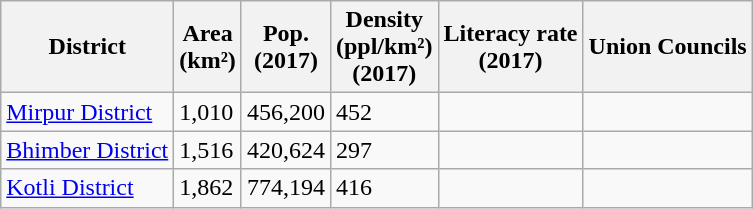<table class="wikitable sortable static-row-numbers static-row-header-hash">
<tr>
<th>District</th>
<th>Area<br>(km²)</th>
<th>Pop.<br>(2017)</th>
<th>Density<br>(ppl/km²)<br>(2017)</th>
<th>Literacy rate<br>(2017)</th>
<th>Union Councils</th>
</tr>
<tr>
<td><a href='#'>Mirpur District</a></td>
<td>1,010</td>
<td>456,200</td>
<td>452</td>
<td></td>
<td></td>
</tr>
<tr>
<td><a href='#'>Bhimber District</a></td>
<td>1,516</td>
<td>420,624</td>
<td>297</td>
<td></td>
<td></td>
</tr>
<tr>
<td><a href='#'>Kotli District</a></td>
<td>1,862</td>
<td>774,194</td>
<td>416</td>
<td></td>
<td></td>
</tr>
</table>
